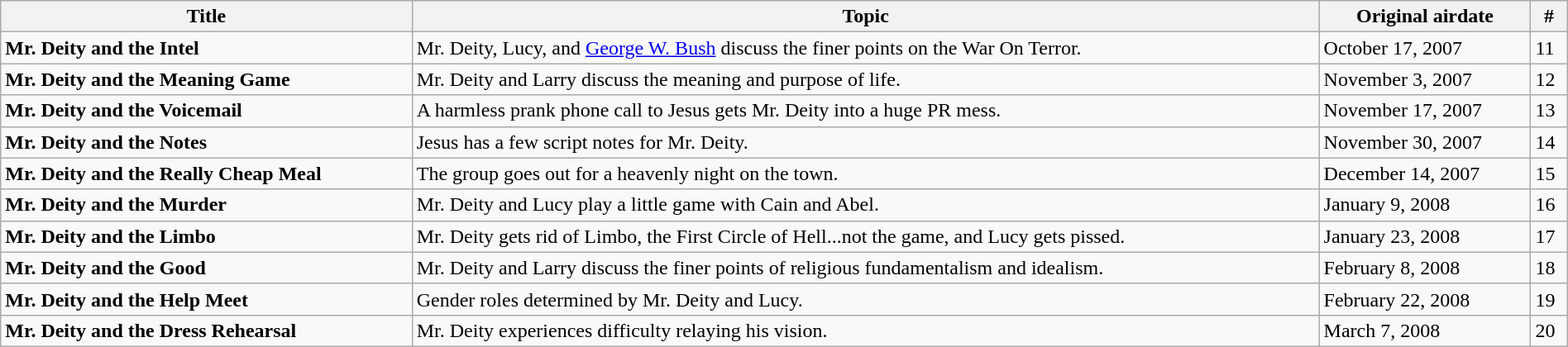<table class="wikitable" width="100%">
<tr>
<th width=="125">Title</th>
<th>Topic</th>
<th>Original airdate</th>
<th>#</th>
</tr>
<tr>
<td><strong>Mr. Deity and the Intel</strong></td>
<td>Mr. Deity, Lucy, and <a href='#'>George W. Bush</a> discuss the finer points on the War On Terror.</td>
<td>October 17, 2007</td>
<td>11</td>
</tr>
<tr>
<td><strong>Mr. Deity and the Meaning Game</strong></td>
<td>Mr. Deity and Larry discuss the meaning and purpose of life.</td>
<td>November 3, 2007</td>
<td>12</td>
</tr>
<tr>
<td><strong>Mr. Deity and the Voicemail</strong></td>
<td>A harmless prank phone call to Jesus gets Mr. Deity into a huge PR mess.</td>
<td>November 17, 2007</td>
<td>13</td>
</tr>
<tr>
<td><strong>Mr. Deity and the Notes</strong></td>
<td>Jesus has a few script notes for Mr. Deity.</td>
<td>November 30, 2007</td>
<td>14</td>
</tr>
<tr>
<td><strong>Mr. Deity and the Really Cheap Meal</strong></td>
<td>The group goes out for a heavenly night on the town.</td>
<td>December 14, 2007</td>
<td>15</td>
</tr>
<tr>
<td><strong>Mr. Deity and the Murder</strong></td>
<td>Mr. Deity and Lucy play a little game with Cain and Abel.</td>
<td>January 9, 2008</td>
<td>16</td>
</tr>
<tr>
<td><strong>Mr. Deity and the Limbo</strong></td>
<td>Mr. Deity gets rid of Limbo, the First Circle of Hell...not the game, and Lucy gets pissed.</td>
<td>January 23, 2008</td>
<td>17</td>
</tr>
<tr>
<td><strong>Mr. Deity and the Good</strong></td>
<td>Mr. Deity and Larry discuss the finer points of religious fundamentalism and idealism.</td>
<td>February 8, 2008</td>
<td>18</td>
</tr>
<tr>
<td><strong>Mr. Deity and the Help Meet</strong></td>
<td>Gender roles determined by Mr. Deity and Lucy.</td>
<td>February 22, 2008</td>
<td>19</td>
</tr>
<tr>
<td><strong>Mr. Deity and the Dress Rehearsal</strong></td>
<td>Mr. Deity experiences difficulty relaying his vision.</td>
<td>March 7, 2008</td>
<td>20</td>
</tr>
</table>
